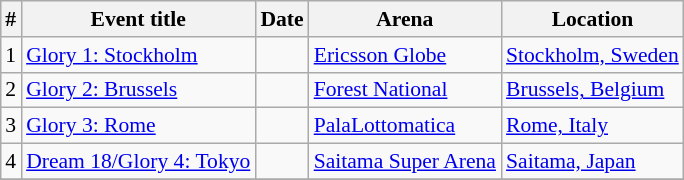<table class="sortable wikitable succession-box" style="margin:1.0em auto; font-size:90%;">
<tr>
<th scope="col">#</th>
<th scope="col">Event title</th>
<th scope="col">Date</th>
<th scope="col">Arena</th>
<th scope="col">Location</th>
</tr>
<tr>
<td align=center>1</td>
<td><a href='#'>Glory 1: Stockholm</a></td>
<td></td>
<td><a href='#'>Ericsson Globe</a></td>
<td> <a href='#'>Stockholm, Sweden</a></td>
</tr>
<tr>
<td align=center>2</td>
<td><a href='#'>Glory 2: Brussels</a></td>
<td></td>
<td><a href='#'>Forest National</a></td>
<td> <a href='#'>Brussels, Belgium</a></td>
</tr>
<tr>
<td align=center>3</td>
<td><a href='#'>Glory 3: Rome</a></td>
<td></td>
<td><a href='#'>PalaLottomatica</a></td>
<td> <a href='#'>Rome, Italy</a></td>
</tr>
<tr>
<td align=center>4</td>
<td><a href='#'>Dream 18/Glory 4: Tokyo</a></td>
<td></td>
<td><a href='#'>Saitama Super Arena</a></td>
<td> <a href='#'>Saitama, Japan</a></td>
</tr>
<tr>
</tr>
</table>
